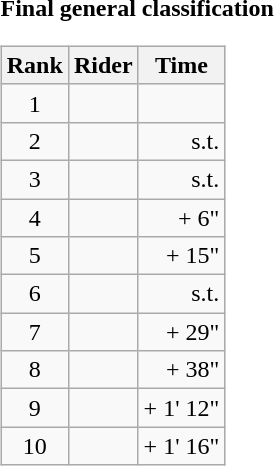<table>
<tr>
<td><strong>Final general classification</strong><br><table class="wikitable">
<tr>
<th scope="col">Rank</th>
<th scope="col">Rider</th>
<th scope="col">Time</th>
</tr>
<tr>
<td style="text-align:center;">1</td>
<td></td>
<td style="text-align:right;"></td>
</tr>
<tr>
<td style="text-align:center;">2</td>
<td></td>
<td style="text-align:right;">s.t.</td>
</tr>
<tr>
<td style="text-align:center;">3</td>
<td></td>
<td style="text-align:right;">s.t.</td>
</tr>
<tr>
<td style="text-align:center;">4</td>
<td></td>
<td style="text-align:right;">+ 6"</td>
</tr>
<tr>
<td style="text-align:center;">5</td>
<td></td>
<td style="text-align:right;">+ 15"</td>
</tr>
<tr>
<td style="text-align:center;">6</td>
<td></td>
<td style="text-align:right;">s.t.</td>
</tr>
<tr>
<td style="text-align:center;">7</td>
<td></td>
<td style="text-align:right;">+ 29"</td>
</tr>
<tr>
<td style="text-align:center;">8</td>
<td></td>
<td style="text-align:right;">+ 38"</td>
</tr>
<tr>
<td style="text-align:center;">9</td>
<td></td>
<td style="text-align:right;">+ 1' 12"</td>
</tr>
<tr>
<td style="text-align:center;">10</td>
<td></td>
<td style="text-align:right;">+ 1' 16"</td>
</tr>
</table>
</td>
</tr>
</table>
